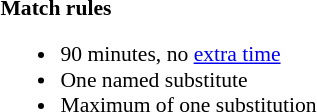<table width=100% style="font-size: 90%">
<tr>
<td width=50% valign=top><br><strong>Match rules</strong><ul><li>90 minutes, no <a href='#'>extra time</a></li><li>One named substitute</li><li>Maximum of one substitution</li></ul></td>
</tr>
</table>
